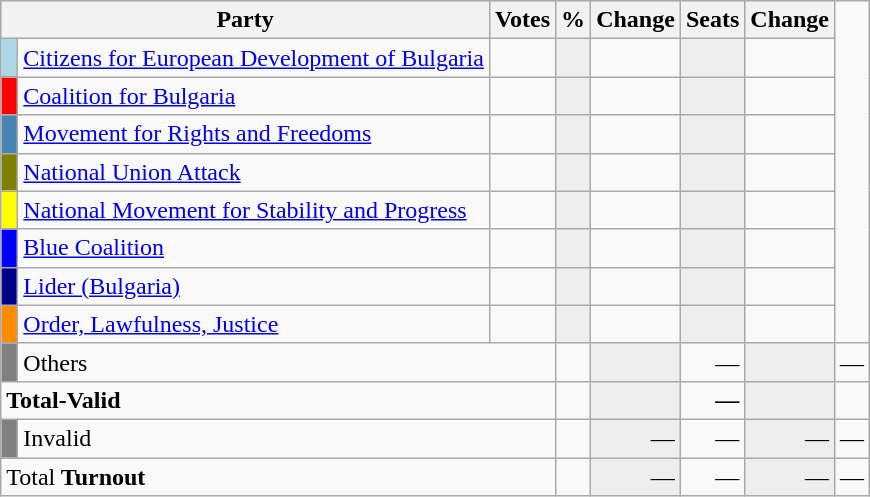<table class="wikitable" border="1">
<tr style="background-color:#C9C9C9">
<th align=left colspan=2 valign=top>Party</th>
<th align-right>Votes</th>
<th align=right>%</th>
<th align=right>Change</th>
<th align=right>Seats</th>
<th align=right>Change</th>
</tr>
<tr>
<td bgcolor="lightblue"> </td>
<td align=left><a href='#'>Citizens for European Development of Bulgaria</a></td>
<td align=right></td>
<td align=right style="background-color:#EEEEEE"></td>
<td align=right></td>
<td align=right style="background-color:#EEEEEE"></td>
<td align=right></td>
</tr>
<tr>
<td bgcolor="red"> </td>
<td align=left><a href='#'>Coalition for Bulgaria</a></td>
<td align=right></td>
<td align=right style="background-color:#EEEEEE"></td>
<td align=right></td>
<td align=right style="background-color:#EEEEEE"></td>
<td align=right></td>
</tr>
<tr>
<td bgcolor="#4682B4"> </td>
<td align=left><a href='#'>Movement for Rights and Freedoms</a></td>
<td align=right></td>
<td align=right style="background-color:#EEEEEE"></td>
<td align=right></td>
<td align=right style="background-color:#EEEEEE"></td>
<td align=right></td>
</tr>
<tr>
<td bgcolor="#808000"> </td>
<td align=left><a href='#'>National Union Attack</a></td>
<td align=right></td>
<td align=right style="background-color:#EEEEEE"></td>
<td align=right></td>
<td align=right style="background-color:#EEEEEE"></td>
<td align=right></td>
</tr>
<tr>
<td bgcolor="yellow"> </td>
<td align=left><a href='#'>National Movement for Stability and Progress</a></td>
<td align=right></td>
<td align=right style="background-color:#EEEEEE"></td>
<td align=right></td>
<td align=right style="background-color:#EEEEEE"></td>
<td align=right></td>
</tr>
<tr>
<td bgcolor="blue"> </td>
<td align=left><a href='#'>Blue Coalition</a></td>
<td align=right></td>
<td align=right style="background-color:#EEEEEE"></td>
<td align=right></td>
<td align=right style="background-color:#EEEEEE"></td>
<td align=right></td>
</tr>
<tr>
<td bgcolor="darkblue"> </td>
<td align=left><a href='#'>Lider (Bulgaria)</a></td>
<td align=right></td>
<td align=right style="background-color:#EEEEEE"></td>
<td align=right></td>
<td align=right style="background-color:#EEEEEE"></td>
<td align=right></td>
</tr>
<tr>
<td bgcolor="darkorange"> </td>
<td align=left><a href='#'>Order, Lawfulness, Justice</a></td>
<td align=right></td>
<td align=right style="background-color:#EEEEEE"></td>
<td align=right></td>
<td align=right style="background-color:#EEEEEE"></td>
<td align=right></td>
</tr>
<tr>
<td bgcolor="grey"> </td>
<td align=left colspan=2>Others</td>
<td align=right></td>
<td align=right style="background-color:#EEEEEE"></td>
<td align=right>—</td>
<td align=right style="background-color:#EEEEEE"></td>
<td align=right>—</td>
</tr>
<tr>
<td align=left colspan=3><strong>Total-Valid</strong></td>
<td align=right></td>
<td align=right style="background-color:#EEEEEE"></td>
<td align=right><strong>—<em></td>
<td align=right style="background-color:#EEEEEE"></td>
<td align=right></td>
</tr>
<tr>
<td bgcolor="grey"></td>
<td align=left colspan=2>Invalid</td>
<td align=right></td>
<td align=right style="background-color:#EEEEEE">—</td>
<td align=right>—</td>
<td align=right style="background-color:#EEEEEE">—</td>
<td align=right>—</td>
</tr>
<tr>
<td align=left colspan=3></strong>Total<strong>      </em> Turnout<em></td>
<td align=right></td>
<td align=right style="background-color:#EEEEEE"></strong>—<strong></td>
<td align=right></strong>—<strong></td>
<td align=right style="background-color:#EEEEEE"></strong>—<strong></td>
<td align=right></strong>—<strong></td>
</tr>
</table>
